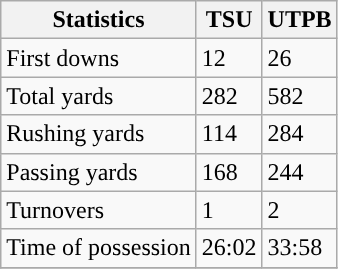<table class="wikitable" style="float: left;">
<tr>
<th>Statistics</th>
<th>TSU</th>
<th>UTPB</th>
</tr>
<tr>
<td>First downs</td>
<td>12</td>
<td>26</td>
</tr>
<tr>
<td>Total yards</td>
<td>282</td>
<td>582</td>
</tr>
<tr>
<td>Rushing yards</td>
<td>114</td>
<td>284</td>
</tr>
<tr>
<td>Passing yards</td>
<td>168</td>
<td>244</td>
</tr>
<tr>
<td>Turnovers</td>
<td>1</td>
<td>2</td>
</tr>
<tr>
<td>Time of possession</td>
<td>26:02</td>
<td>33:58</td>
</tr>
<tr>
</tr>
</table>
